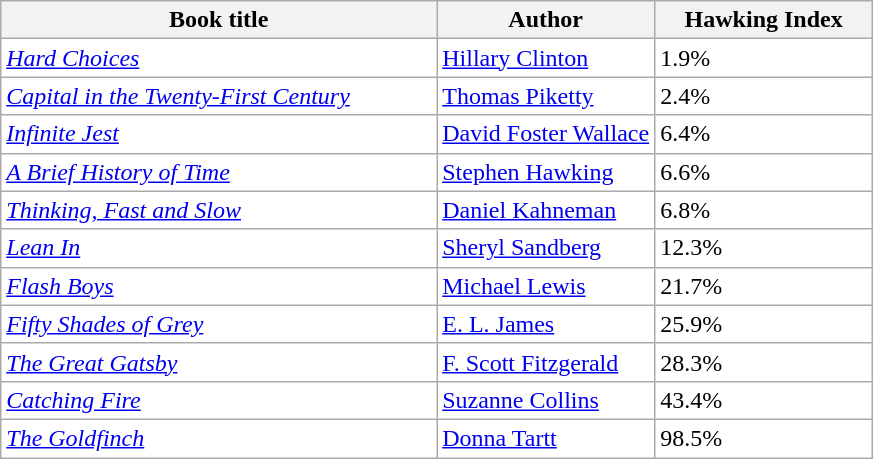<table class="sortable wikitable" style="background:white; text-align:left;">
<tr>
<th style="width:50%">Book title</th>
<th style="width:25%;">Author</th>
<th style="width:25%;">Hawking Index</th>
</tr>
<tr>
<td><em><a href='#'>Hard Choices</a></em></td>
<td><a href='#'>Hillary Clinton</a></td>
<td>1.9%</td>
</tr>
<tr>
<td><em><a href='#'>Capital in the Twenty-First Century</a></em></td>
<td><a href='#'>Thomas Piketty</a></td>
<td>2.4%</td>
</tr>
<tr>
<td><em><a href='#'>Infinite Jest</a></em></td>
<td><a href='#'>David Foster Wallace</a></td>
<td>6.4%</td>
</tr>
<tr>
<td><em><a href='#'>A Brief History of Time</a></em></td>
<td><a href='#'>Stephen Hawking</a></td>
<td>6.6%</td>
</tr>
<tr>
<td><em><a href='#'>Thinking, Fast and Slow</a></em></td>
<td><a href='#'>Daniel Kahneman</a></td>
<td>6.8%</td>
</tr>
<tr>
<td><em><a href='#'>Lean In</a></em></td>
<td><a href='#'>Sheryl Sandberg</a></td>
<td>12.3%</td>
</tr>
<tr>
<td><em><a href='#'>Flash Boys</a></em></td>
<td><a href='#'>Michael Lewis</a></td>
<td>21.7%</td>
</tr>
<tr>
<td><em><a href='#'>Fifty Shades of Grey</a></em></td>
<td><a href='#'>E. L. James</a></td>
<td>25.9%</td>
</tr>
<tr>
<td><em><a href='#'>The Great Gatsby</a></em></td>
<td><a href='#'>F. Scott Fitzgerald</a></td>
<td>28.3%</td>
</tr>
<tr>
<td><em><a href='#'>Catching Fire</a></em></td>
<td><a href='#'>Suzanne Collins</a></td>
<td>43.4%</td>
</tr>
<tr>
<td><em><a href='#'>The Goldfinch</a></em></td>
<td><a href='#'>Donna Tartt</a></td>
<td>98.5%</td>
</tr>
</table>
